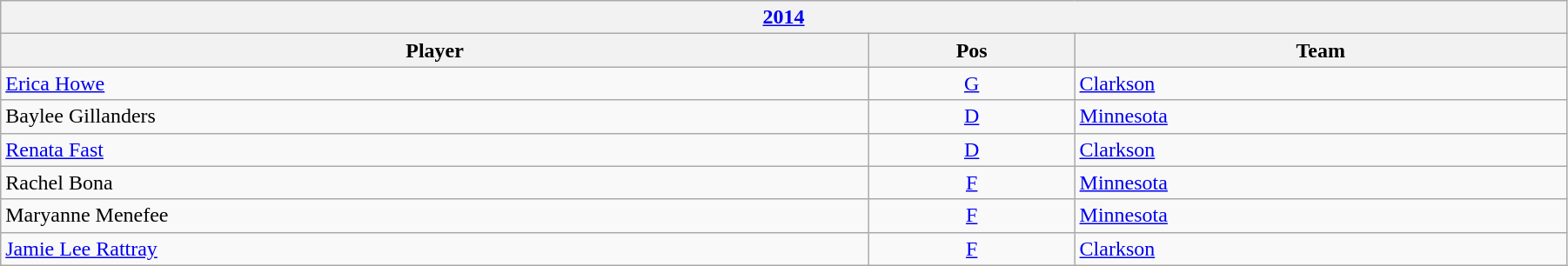<table class="wikitable" width=95%>
<tr>
<th colspan=3><a href='#'>2014</a></th>
</tr>
<tr>
<th>Player</th>
<th>Pos</th>
<th>Team</th>
</tr>
<tr>
<td><a href='#'>Erica Howe</a></td>
<td style="text-align:center;"><a href='#'>G</a></td>
<td><a href='#'>Clarkson</a></td>
</tr>
<tr>
<td>Baylee Gillanders</td>
<td style="text-align:center;"><a href='#'>D</a></td>
<td><a href='#'>Minnesota</a></td>
</tr>
<tr>
<td><a href='#'>Renata Fast</a></td>
<td style="text-align:center;"><a href='#'>D</a></td>
<td><a href='#'>Clarkson</a></td>
</tr>
<tr>
<td>Rachel Bona</td>
<td style="text-align:center;"><a href='#'>F</a></td>
<td><a href='#'>Minnesota</a></td>
</tr>
<tr>
<td>Maryanne Menefee</td>
<td style="text-align:center;"><a href='#'>F</a></td>
<td><a href='#'>Minnesota</a></td>
</tr>
<tr>
<td><a href='#'>Jamie Lee Rattray</a></td>
<td style="text-align:center;"><a href='#'>F</a></td>
<td><a href='#'>Clarkson</a></td>
</tr>
</table>
